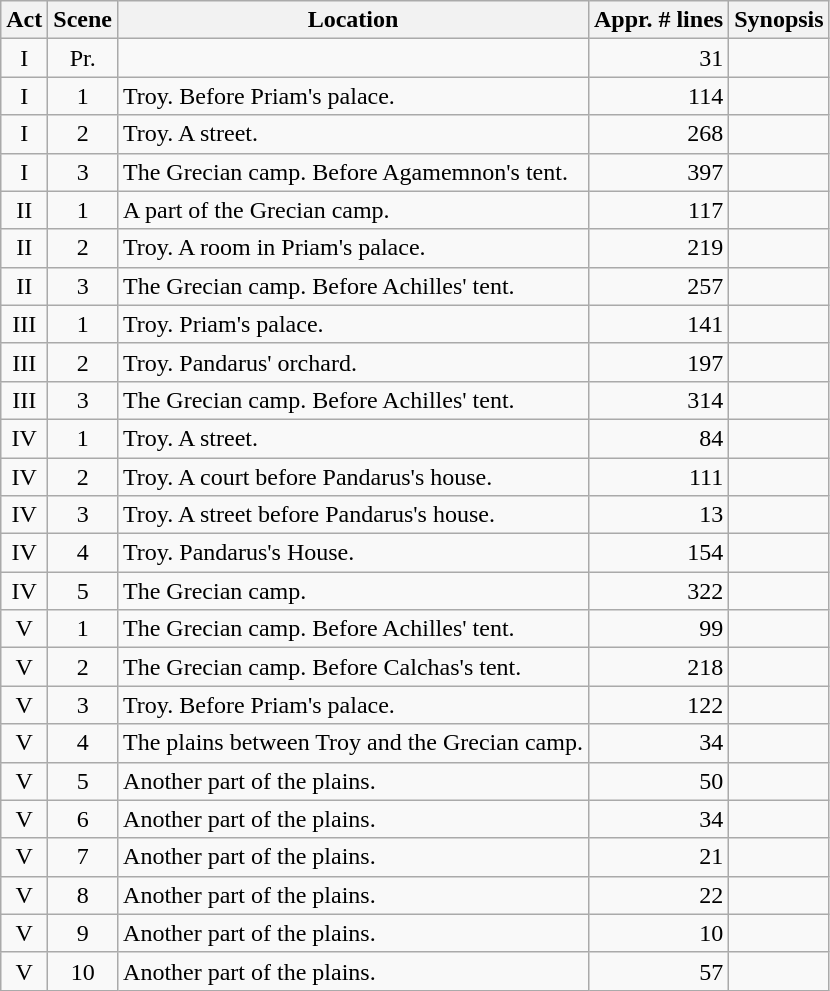<table class="wikitable">
<tr>
<th>Act</th>
<th data-sort-type="number">Scene</th>
<th>Location</th>
<th data-sort-type="number">Appr. # lines</th>
<th>Synopsis</th>
</tr>
<tr>
<td style="text-align:center;">I</td>
<td style="text-align:center;" data-sort-value="-1">Pr.</td>
<td></td>
<td style="text-align:right;">31</td>
<td></td>
</tr>
<tr>
<td style="text-align:center;">I</td>
<td style="text-align:center;">1</td>
<td>Troy. Before Priam's palace.</td>
<td style="text-align:right;">114</td>
<td></td>
</tr>
<tr>
<td style="text-align:center;">I</td>
<td style="text-align:center;">2</td>
<td>Troy. A street.</td>
<td style="text-align:right;">268</td>
<td></td>
</tr>
<tr>
<td style="text-align:center;">I</td>
<td style="text-align:center;">3</td>
<td>The Grecian camp. Before Agamemnon's tent.</td>
<td style="text-align:right;">397</td>
<td></td>
</tr>
<tr>
<td style="text-align:center;">II</td>
<td style="text-align:center;">1</td>
<td>A part of the Grecian camp.</td>
<td style="text-align:right;">117</td>
<td></td>
</tr>
<tr>
<td style="text-align:center;">II</td>
<td style="text-align:center;">2</td>
<td>Troy. A room in Priam's palace.</td>
<td style="text-align:right;">219</td>
<td></td>
</tr>
<tr>
<td style="text-align:center;">II</td>
<td style="text-align:center;">3</td>
<td>The Grecian camp. Before Achilles' tent.</td>
<td style="text-align:right;">257</td>
<td></td>
</tr>
<tr>
<td style="text-align:center;">III</td>
<td style="text-align:center;">1</td>
<td>Troy. Priam's palace.</td>
<td style="text-align:right;">141</td>
<td></td>
</tr>
<tr>
<td style="text-align:center;">III</td>
<td style="text-align:center;">2</td>
<td>Troy. Pandarus' orchard.</td>
<td style="text-align:right;">197</td>
<td></td>
</tr>
<tr>
<td style="text-align:center;">III</td>
<td style="text-align:center;">3</td>
<td>The Grecian camp. Before Achilles' tent.</td>
<td style="text-align:right;">314</td>
<td></td>
</tr>
<tr>
<td style="text-align:center;">IV</td>
<td style="text-align:center;">1</td>
<td>Troy. A street.</td>
<td style="text-align:right;">84</td>
<td></td>
</tr>
<tr>
<td style="text-align:center;">IV</td>
<td style="text-align:center;">2</td>
<td>Troy. A court before Pandarus's house.</td>
<td style="text-align:right;">111</td>
<td></td>
</tr>
<tr>
<td style="text-align:center;">IV</td>
<td style="text-align:center;">3</td>
<td>Troy. A street before Pandarus's house.</td>
<td style="text-align:right;">13</td>
<td></td>
</tr>
<tr>
<td style="text-align:center;">IV</td>
<td style="text-align:center;">4</td>
<td>Troy. Pandarus's House.</td>
<td style="text-align:right;">154</td>
<td></td>
</tr>
<tr>
<td style="text-align:center;">IV</td>
<td style="text-align:center;">5</td>
<td>The Grecian camp.</td>
<td style="text-align:right;">322</td>
<td></td>
</tr>
<tr>
<td style="text-align:center;">V</td>
<td style="text-align:center;">1</td>
<td>The Grecian camp. Before Achilles' tent.</td>
<td style="text-align:right;">99</td>
<td></td>
</tr>
<tr>
<td style="text-align:center;">V</td>
<td style="text-align:center;">2</td>
<td>The Grecian camp. Before Calchas's tent.</td>
<td style="text-align:right;">218</td>
<td></td>
</tr>
<tr>
<td style="text-align:center;">V</td>
<td style="text-align:center;">3</td>
<td>Troy. Before Priam's palace.</td>
<td style="text-align:right;">122</td>
<td></td>
</tr>
<tr>
<td style="text-align:center;">V</td>
<td style="text-align:center;">4</td>
<td>The plains between Troy and the Grecian camp.</td>
<td style="text-align:right;">34</td>
<td></td>
</tr>
<tr>
<td style="text-align:center;">V</td>
<td style="text-align:center;">5</td>
<td>Another part of the plains.</td>
<td style="text-align:right;">50</td>
<td></td>
</tr>
<tr>
<td style="text-align:center;">V</td>
<td style="text-align:center;">6</td>
<td>Another part of the plains.</td>
<td style="text-align:right;">34</td>
<td></td>
</tr>
<tr>
<td style="text-align:center;">V</td>
<td style="text-align:center;">7</td>
<td>Another part of the plains.</td>
<td style="text-align:right;">21</td>
<td></td>
</tr>
<tr>
<td style="text-align:center;">V</td>
<td style="text-align:center;">8</td>
<td>Another part of the plains.</td>
<td style="text-align:right;">22</td>
<td></td>
</tr>
<tr>
<td style="text-align:center;">V</td>
<td style="text-align:center;">9</td>
<td>Another part of the plains.</td>
<td style="text-align:right;">10</td>
<td></td>
</tr>
<tr>
<td style="text-align:center;">V</td>
<td style="text-align:center;">10</td>
<td>Another part of the plains.</td>
<td style="text-align:right;">57</td>
<td></td>
</tr>
</table>
